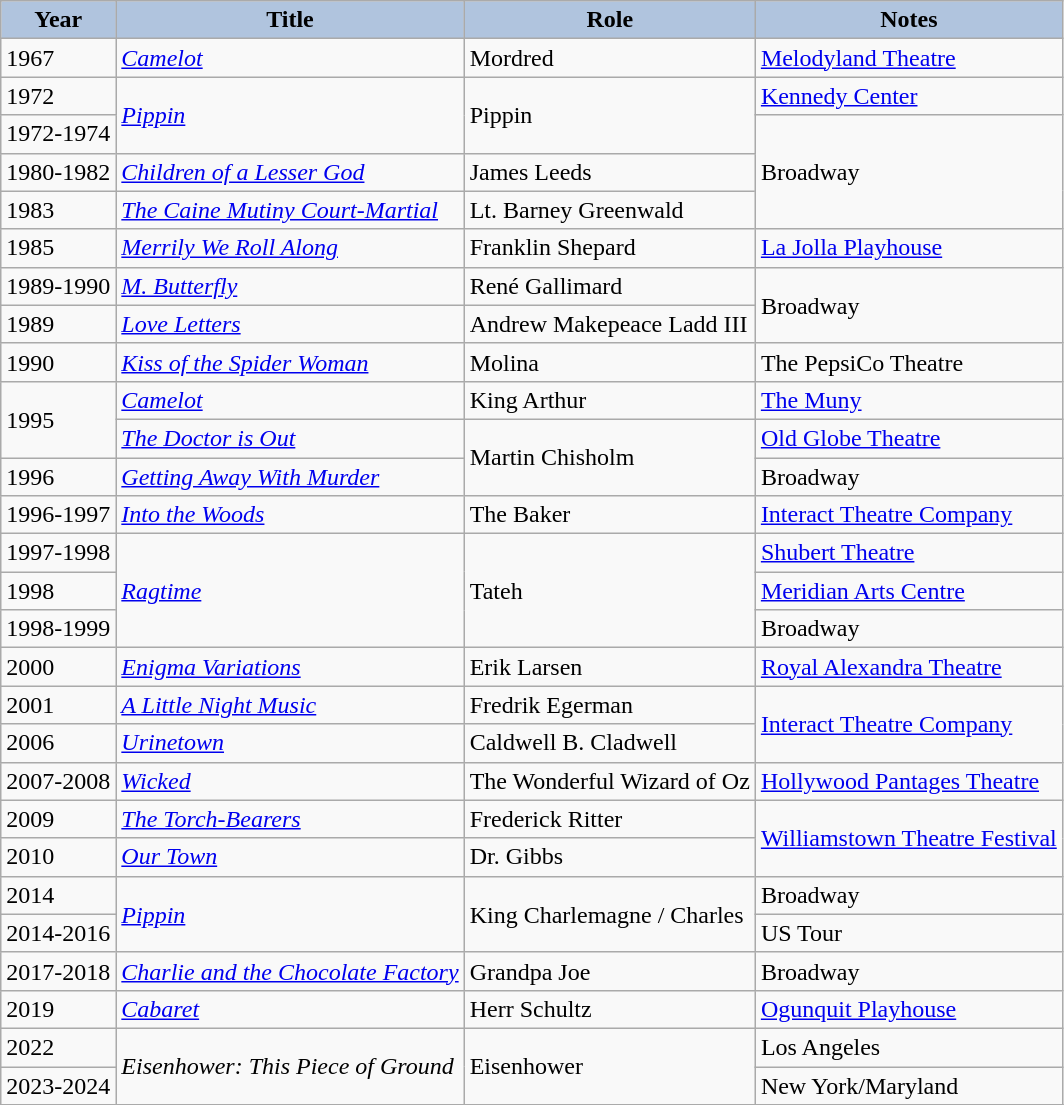<table class="wikitable">
<tr>
<th style="background:#B0C4DE;">Year</th>
<th style="background:#B0C4DE;">Title</th>
<th style="background:#B0C4DE;">Role</th>
<th style="background:#B0C4DE;">Notes</th>
</tr>
<tr>
<td>1967</td>
<td><a href='#'><em>Camelot</em></a></td>
<td>Mordred</td>
<td><a href='#'>Melodyland Theatre</a></td>
</tr>
<tr>
<td>1972</td>
<td rowspan=2><a href='#'><em>Pippin</em></a></td>
<td rowspan=2>Pippin</td>
<td><a href='#'>Kennedy Center</a></td>
</tr>
<tr>
<td>1972-1974</td>
<td rowspan=3>Broadway</td>
</tr>
<tr>
<td>1980-1982</td>
<td><em><a href='#'>Children of a Lesser God</a></em></td>
<td>James Leeds</td>
</tr>
<tr>
<td>1983</td>
<td><em><a href='#'>The Caine Mutiny Court-Martial</a></em></td>
<td>Lt. Barney Greenwald</td>
</tr>
<tr>
<td>1985</td>
<td><em><a href='#'>Merrily We Roll Along</a></em></td>
<td>Franklin Shepard</td>
<td><a href='#'>La Jolla Playhouse</a></td>
</tr>
<tr>
<td>1989-1990</td>
<td><em><a href='#'>M. Butterfly</a></em></td>
<td>René Gallimard</td>
<td rowspan=2>Broadway</td>
</tr>
<tr>
<td>1989</td>
<td><em><a href='#'>Love Letters</a></em></td>
<td>Andrew Makepeace Ladd III</td>
</tr>
<tr>
<td>1990</td>
<td><em><a href='#'>Kiss of the Spider Woman</a></em></td>
<td>Molina</td>
<td>The PepsiCo Theatre</td>
</tr>
<tr>
<td rowspan=2>1995</td>
<td><a href='#'><em>Camelot</em></a></td>
<td>King Arthur</td>
<td><a href='#'>The Muny</a></td>
</tr>
<tr>
<td><em><a href='#'>The Doctor is Out</a></em></td>
<td rowspan=2>Martin Chisholm</td>
<td><a href='#'>Old Globe Theatre</a></td>
</tr>
<tr>
<td>1996</td>
<td><em><a href='#'>Getting Away With Murder</a></em></td>
<td>Broadway</td>
</tr>
<tr>
<td>1996-1997</td>
<td><em><a href='#'>Into the Woods</a></em></td>
<td>The Baker</td>
<td><a href='#'>Interact Theatre Company</a></td>
</tr>
<tr>
<td>1997-1998</td>
<td rowspan=3><a href='#'><em>Ragtime</em></a></td>
<td rowspan=3>Tateh</td>
<td><a href='#'>Shubert Theatre</a></td>
</tr>
<tr>
<td>1998</td>
<td><a href='#'>Meridian Arts Centre</a></td>
</tr>
<tr>
<td>1998-1999</td>
<td>Broadway</td>
</tr>
<tr>
<td>2000</td>
<td><em><a href='#'>Enigma Variations</a></em></td>
<td>Erik Larsen</td>
<td><a href='#'>Royal Alexandra Theatre</a></td>
</tr>
<tr>
<td>2001</td>
<td><em><a href='#'>A Little Night Music</a></em></td>
<td>Fredrik Egerman</td>
<td rowspan=2><a href='#'>Interact Theatre Company</a></td>
</tr>
<tr>
<td>2006</td>
<td><em><a href='#'>Urinetown</a></em></td>
<td>Caldwell B. Cladwell</td>
</tr>
<tr>
<td>2007-2008</td>
<td><em><a href='#'>Wicked</a></em></td>
<td>The Wonderful Wizard of Oz</td>
<td><a href='#'>Hollywood Pantages Theatre</a></td>
</tr>
<tr>
<td>2009</td>
<td><em><a href='#'>The Torch-Bearers</a></em></td>
<td>Frederick Ritter</td>
<td rowspan=2><a href='#'>Williamstown Theatre Festival</a></td>
</tr>
<tr>
<td>2010</td>
<td><em><a href='#'>Our Town</a></em></td>
<td>Dr. Gibbs</td>
</tr>
<tr>
<td>2014</td>
<td rowspan=2><a href='#'><em>Pippin</em></a></td>
<td rowspan=2>King Charlemagne / Charles</td>
<td>Broadway</td>
</tr>
<tr>
<td>2014-2016</td>
<td>US Tour</td>
</tr>
<tr>
<td>2017-2018</td>
<td><a href='#'><em>Charlie and the Chocolate Factory</em></a></td>
<td>Grandpa Joe</td>
<td>Broadway</td>
</tr>
<tr>
<td>2019</td>
<td><em><a href='#'>Cabaret</a></em></td>
<td>Herr Schultz</td>
<td><a href='#'>Ogunquit Playhouse</a></td>
</tr>
<tr>
<td>2022</td>
<td rowspan=2><em>Eisenhower: This Piece of Ground</em></td>
<td rowspan=2>Eisenhower</td>
<td>Los Angeles</td>
</tr>
<tr>
<td>2023-2024</td>
<td>New York/Maryland</td>
</tr>
<tr>
</tr>
</table>
